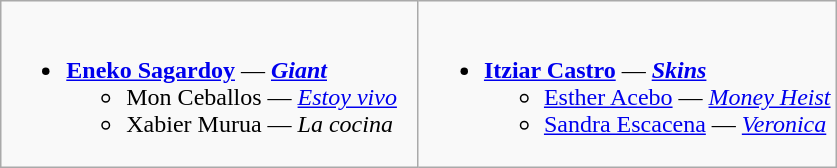<table class=wikitable>
<tr>
<td style="vertical-align:top;" width="50%"><br><ul><li><strong><a href='#'>Eneko Sagardoy</a></strong> — <strong><em><a href='#'>Giant</a></em></strong><ul><li>Mon Ceballos — <em><a href='#'>Estoy vivo</a></em></li><li>Xabier Murua — <em>La cocina</em></li></ul></li></ul></td>
<td style="vertical-align:top;" width="50%"><br><ul><li><strong><a href='#'>Itziar Castro</a></strong> — <strong><em><a href='#'>Skins</a></em></strong><ul><li><a href='#'>Esther Acebo</a> — <em><a href='#'>Money Heist</a></em></li><li><a href='#'>Sandra Escacena</a> — <a href='#'><em>Veronica</em></a></li></ul></li></ul></td>
</tr>
</table>
